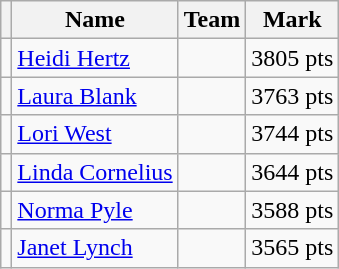<table class=wikitable>
<tr>
<th></th>
<th>Name</th>
<th>Team</th>
<th>Mark</th>
</tr>
<tr>
<td></td>
<td><a href='#'>Heidi Hertz</a></td>
<td></td>
<td>3805 pts</td>
</tr>
<tr>
<td></td>
<td><a href='#'>Laura Blank</a></td>
<td></td>
<td>3763 pts</td>
</tr>
<tr>
<td></td>
<td><a href='#'>Lori West</a></td>
<td></td>
<td>3744 pts</td>
</tr>
<tr>
<td></td>
<td><a href='#'>Linda Cornelius</a></td>
<td></td>
<td>3644 pts</td>
</tr>
<tr>
<td></td>
<td><a href='#'>Norma Pyle</a></td>
<td></td>
<td>3588 pts</td>
</tr>
<tr>
<td></td>
<td><a href='#'>Janet Lynch</a></td>
<td></td>
<td>3565 pts</td>
</tr>
</table>
